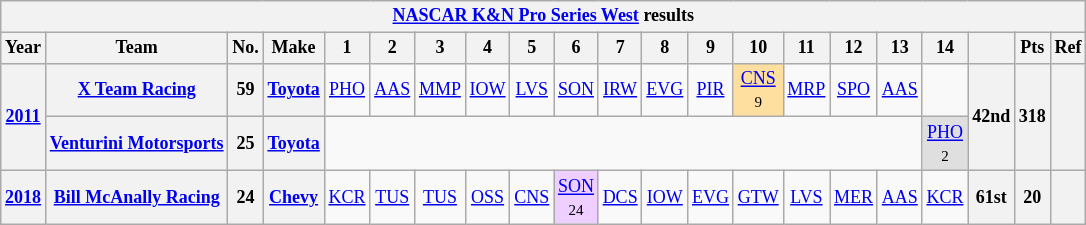<table class="wikitable" style="text-align:center; font-size:75%">
<tr>
<th colspan=23><a href='#'>NASCAR K&N Pro Series West</a> results</th>
</tr>
<tr>
<th>Year</th>
<th>Team</th>
<th>No.</th>
<th>Make</th>
<th>1</th>
<th>2</th>
<th>3</th>
<th>4</th>
<th>5</th>
<th>6</th>
<th>7</th>
<th>8</th>
<th>9</th>
<th>10</th>
<th>11</th>
<th>12</th>
<th>13</th>
<th>14</th>
<th></th>
<th>Pts</th>
<th>Ref</th>
</tr>
<tr>
<th rowspan=2><a href='#'>2011</a></th>
<th><a href='#'>X Team Racing</a></th>
<th>59</th>
<th><a href='#'>Toyota</a></th>
<td><a href='#'>PHO</a></td>
<td><a href='#'>AAS</a></td>
<td><a href='#'>MMP</a></td>
<td><a href='#'>IOW</a></td>
<td><a href='#'>LVS</a></td>
<td><a href='#'>SON</a></td>
<td><a href='#'>IRW</a></td>
<td><a href='#'>EVG</a></td>
<td><a href='#'>PIR</a></td>
<td style="background:#FFDF9F;"><a href='#'>CNS</a><br><small>9</small></td>
<td><a href='#'>MRP</a></td>
<td><a href='#'>SPO</a></td>
<td><a href='#'>AAS</a></td>
<td></td>
<th rowspan=2>42nd</th>
<th rowspan=2>318</th>
<th rowspan=2></th>
</tr>
<tr>
<th><a href='#'>Venturini Motorsports</a></th>
<th>25</th>
<th><a href='#'>Toyota</a></th>
<td colspan=13></td>
<td style="background:#DFDFDF;"><a href='#'>PHO</a><br><small>2</small></td>
</tr>
<tr>
<th><a href='#'>2018</a></th>
<th><a href='#'>Bill McAnally Racing</a></th>
<th>24</th>
<th><a href='#'>Chevy</a></th>
<td><a href='#'>KCR</a></td>
<td><a href='#'>TUS</a></td>
<td><a href='#'>TUS</a></td>
<td><a href='#'>OSS</a></td>
<td><a href='#'>CNS</a></td>
<td style="background:#EFCFFF;"><a href='#'>SON</a><br><small>24</small></td>
<td><a href='#'>DCS</a></td>
<td><a href='#'>IOW</a></td>
<td><a href='#'>EVG</a></td>
<td><a href='#'>GTW</a></td>
<td><a href='#'>LVS</a></td>
<td><a href='#'>MER</a></td>
<td><a href='#'>AAS</a></td>
<td><a href='#'>KCR</a></td>
<th>61st</th>
<th>20</th>
<th></th>
</tr>
</table>
